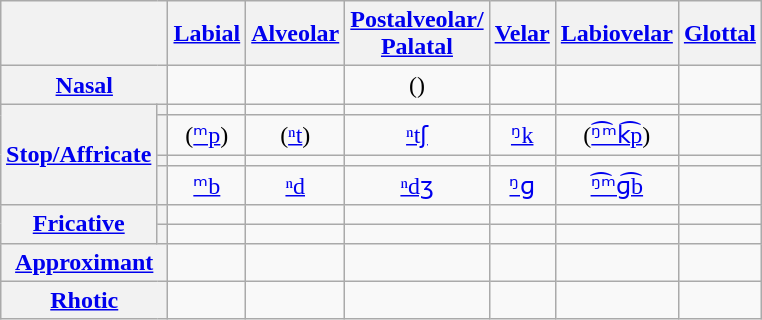<table class="wikitable" style="margin: 0 auto; text-align:center;">
<tr>
<th colspan="2"></th>
<th><a href='#'>Labial</a></th>
<th><a href='#'>Alveolar</a></th>
<th><a href='#'>Postalveolar/</a><br><a href='#'>Palatal</a></th>
<th><a href='#'>Velar</a></th>
<th><a href='#'>Labiovelar</a></th>
<th><a href='#'>Glottal</a></th>
</tr>
<tr>
<th colspan="2"><a href='#'>Nasal</a></th>
<td></td>
<td></td>
<td>()</td>
<td></td>
<td></td>
<td></td>
</tr>
<tr>
<th rowspan="4"><a href='#'>Stop/Affricate</a></th>
<th></th>
<td></td>
<td></td>
<td></td>
<td></td>
<td></td>
<td></td>
</tr>
<tr>
<th></th>
<td>(<a href='#'>ᵐp</a>)</td>
<td>(<a href='#'>ⁿt</a>)</td>
<td><a href='#'>ⁿtʃ</a></td>
<td><a href='#'>ᵑk</a></td>
<td>(<a href='#'>ᵑ͡ᵐk͡p</a>)</td>
<td></td>
</tr>
<tr>
<th></th>
<td></td>
<td></td>
<td></td>
<td></td>
<td></td>
<td></td>
</tr>
<tr>
<th></th>
<td><a href='#'>ᵐb</a></td>
<td><a href='#'>ⁿd</a></td>
<td><a href='#'>ⁿdʒ</a></td>
<td><a href='#'>ᵑɡ</a></td>
<td><a href='#'>ᵑ͡ᵐɡ͡b</a></td>
<td></td>
</tr>
<tr>
<th rowspan="2"><a href='#'>Fricative</a></th>
<th></th>
<td></td>
<td></td>
<td></td>
<td></td>
<td></td>
<td></td>
</tr>
<tr>
<th></th>
<td></td>
<td></td>
<td></td>
<td></td>
<td></td>
<td></td>
</tr>
<tr>
<th colspan="2"><a href='#'>Approximant</a></th>
<td></td>
<td></td>
<td></td>
<td></td>
<td></td>
<td></td>
</tr>
<tr>
<th colspan="2"><a href='#'>Rhotic</a></th>
<td></td>
<td></td>
<td></td>
<td></td>
<td></td>
<td></td>
</tr>
</table>
